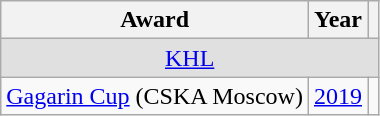<table class="wikitable">
<tr>
<th>Award</th>
<th>Year</th>
<th></th>
</tr>
<tr ALIGN="center" bgcolor="#e0e0e0">
<td colspan="3"><a href='#'>KHL</a></td>
</tr>
<tr>
<td><a href='#'>Gagarin Cup</a> (CSKA Moscow)</td>
<td><a href='#'>2019</a></td>
<td></td>
</tr>
</table>
